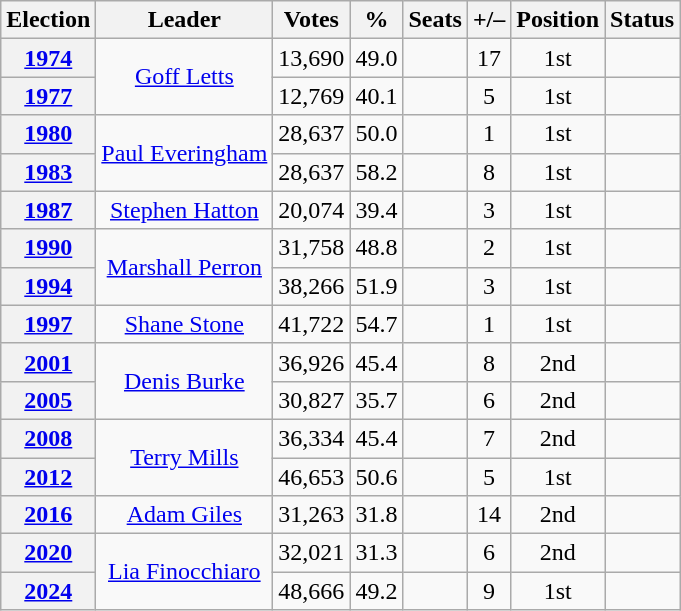<table class=wikitable style="text-align: center;">
<tr>
<th>Election</th>
<th>Leader</th>
<th>Votes</th>
<th>%</th>
<th>Seats</th>
<th>+/–</th>
<th>Position</th>
<th>Status</th>
</tr>
<tr>
<th><a href='#'>1974</a></th>
<td rowspan=2><a href='#'>Goff Letts</a></td>
<td>13,690</td>
<td>49.0</td>
<td></td>
<td> 17</td>
<td> 1st</td>
<td></td>
</tr>
<tr>
<th><a href='#'>1977</a></th>
<td>12,769</td>
<td>40.1</td>
<td></td>
<td> 5</td>
<td> 1st</td>
<td></td>
</tr>
<tr>
<th><a href='#'>1980</a></th>
<td rowspan=2><a href='#'>Paul Everingham</a></td>
<td>28,637</td>
<td>50.0</td>
<td></td>
<td> 1</td>
<td> 1st</td>
<td></td>
</tr>
<tr>
<th><a href='#'>1983</a></th>
<td>28,637</td>
<td>58.2</td>
<td></td>
<td> 8</td>
<td> 1st</td>
<td></td>
</tr>
<tr>
<th><a href='#'>1987</a></th>
<td><a href='#'>Stephen Hatton</a></td>
<td>20,074</td>
<td>39.4</td>
<td></td>
<td> 3</td>
<td> 1st</td>
<td></td>
</tr>
<tr>
<th><a href='#'>1990</a></th>
<td rowspan=2><a href='#'>Marshall Perron</a></td>
<td>31,758</td>
<td>48.8</td>
<td></td>
<td> 2</td>
<td> 1st</td>
<td></td>
</tr>
<tr>
<th><a href='#'>1994</a></th>
<td>38,266</td>
<td>51.9</td>
<td></td>
<td> 3</td>
<td> 1st</td>
<td></td>
</tr>
<tr>
<th><a href='#'>1997</a></th>
<td><a href='#'>Shane Stone</a></td>
<td>41,722</td>
<td>54.7</td>
<td></td>
<td> 1</td>
<td> 1st</td>
<td></td>
</tr>
<tr>
<th><a href='#'>2001</a></th>
<td rowspan=2><a href='#'>Denis Burke</a></td>
<td>36,926</td>
<td>45.4</td>
<td></td>
<td> 8</td>
<td> 2nd</td>
<td></td>
</tr>
<tr>
<th><a href='#'>2005</a></th>
<td>30,827</td>
<td>35.7</td>
<td></td>
<td> 6</td>
<td> 2nd</td>
<td></td>
</tr>
<tr>
<th><a href='#'>2008</a></th>
<td rowspan=2><a href='#'>Terry Mills</a></td>
<td>36,334</td>
<td>45.4</td>
<td></td>
<td> 7</td>
<td> 2nd</td>
<td></td>
</tr>
<tr>
<th><a href='#'>2012</a></th>
<td>46,653</td>
<td>50.6</td>
<td></td>
<td> 5</td>
<td> 1st</td>
<td></td>
</tr>
<tr>
<th><a href='#'>2016</a></th>
<td><a href='#'>Adam Giles</a></td>
<td>31,263</td>
<td>31.8</td>
<td></td>
<td> 14</td>
<td> 2nd</td>
<td></td>
</tr>
<tr>
<th><a href='#'>2020</a></th>
<td rowspan=2><a href='#'>Lia Finocchiaro</a></td>
<td>32,021</td>
<td>31.3</td>
<td></td>
<td> 6</td>
<td> 2nd</td>
<td></td>
</tr>
<tr>
<th><a href='#'>2024</a></th>
<td>48,666</td>
<td>49.2</td>
<td></td>
<td> 9</td>
<td> 1st</td>
<td></td>
</tr>
</table>
